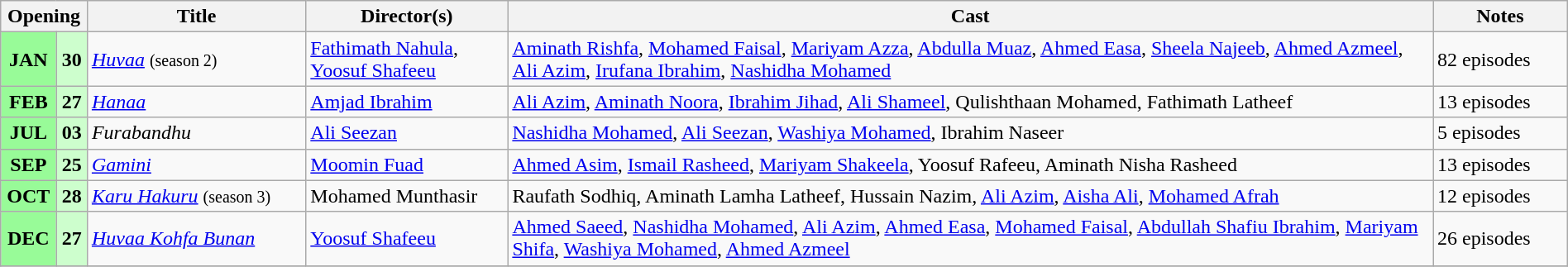<table class="wikitable plainrowheaders" width="100%">
<tr>
<th scope="col" colspan="2" width=4%>Opening</th>
<th scope="col" width=13%>Title</th>
<th scope="col" width=12%>Director(s)</th>
<th scope="col" width=55%>Cast</th>
<th scope="col" width=8%>Notes</th>
</tr>
<tr>
<td style="text-align:center; background:#98fb98; textcolor:#000;"><strong>JAN</strong></td>
<td style="text-align:center; textcolor:#000; background:#cdfecd;"><strong>30</strong></td>
<td><em><a href='#'>Huvaa</a></em> <small>(season 2)</small></td>
<td><a href='#'>Fathimath Nahula</a>,<br><a href='#'>Yoosuf Shafeeu</a></td>
<td><a href='#'>Aminath Rishfa</a>, <a href='#'>Mohamed Faisal</a>, <a href='#'>Mariyam Azza</a>, <a href='#'>Abdulla Muaz</a>, <a href='#'>Ahmed Easa</a>, <a href='#'>Sheela Najeeb</a>, <a href='#'>Ahmed Azmeel</a>, <a href='#'>Ali Azim</a>, <a href='#'>Irufana Ibrahim</a>, <a href='#'>Nashidha Mohamed</a></td>
<td>82 episodes</td>
</tr>
<tr>
<td style="text-align:center; background:#98fb98; textcolor:#000;"><strong>FEB</strong></td>
<td style="text-align:center; textcolor:#000; background:#cdfecd;"><strong>27</strong></td>
<td><em><a href='#'>Hanaa</a></em></td>
<td><a href='#'>Amjad Ibrahim</a></td>
<td><a href='#'>Ali Azim</a>, <a href='#'>Aminath Noora</a>, <a href='#'>Ibrahim Jihad</a>, <a href='#'>Ali Shameel</a>, Qulishthaan Mohamed, Fathimath Latheef</td>
<td>13 episodes</td>
</tr>
<tr>
<td style="text-align:center; background:#98fb98; textcolor:#000;"><strong>JUL</strong></td>
<td style="text-align:center; textcolor:#000; background:#cdfecd;"><strong>03</strong></td>
<td><em>Furabandhu</em></td>
<td><a href='#'>Ali Seezan</a></td>
<td><a href='#'>Nashidha Mohamed</a>, <a href='#'>Ali Seezan</a>, <a href='#'>Washiya Mohamed</a>, Ibrahim Naseer</td>
<td>5 episodes</td>
</tr>
<tr>
<td style="text-align:center; background:#98fb98; textcolor:#000;"><strong>SEP</strong></td>
<td style="text-align:center; textcolor:#000; background:#cdfecd;"><strong>25</strong></td>
<td><em><a href='#'>Gamini</a></em></td>
<td><a href='#'>Moomin Fuad</a></td>
<td><a href='#'>Ahmed Asim</a>, <a href='#'>Ismail Rasheed</a>, <a href='#'>Mariyam Shakeela</a>, Yoosuf Rafeeu, Aminath Nisha Rasheed</td>
<td>13 episodes</td>
</tr>
<tr>
<td style="text-align:center; background:#98fb98; textcolor:#000;"><strong>OCT</strong></td>
<td style="text-align:center; textcolor:#000; background:#cdfecd;"><strong>28</strong></td>
<td><em><a href='#'>Karu Hakuru</a></em> <small>(season 3)</small></td>
<td>Mohamed Munthasir</td>
<td>Raufath Sodhiq, Aminath Lamha Latheef, Hussain Nazim, <a href='#'>Ali Azim</a>, <a href='#'>Aisha Ali</a>, <a href='#'>Mohamed Afrah</a></td>
<td>12 episodes</td>
</tr>
<tr>
<td style="text-align:center; background:#98fb98; textcolor:#000;"><strong>DEC</strong></td>
<td style="text-align:center; textcolor:#000; background:#cdfecd;"><strong>27</strong></td>
<td><em><a href='#'>Huvaa Kohfa Bunan</a></em></td>
<td><a href='#'>Yoosuf Shafeeu</a></td>
<td><a href='#'>Ahmed Saeed</a>, <a href='#'>Nashidha Mohamed</a>, <a href='#'>Ali Azim</a>, <a href='#'>Ahmed Easa</a>, <a href='#'>Mohamed Faisal</a>, <a href='#'>Abdullah Shafiu Ibrahim</a>, <a href='#'>Mariyam Shifa</a>, <a href='#'>Washiya Mohamed</a>, <a href='#'>Ahmed Azmeel</a></td>
<td>26 episodes</td>
</tr>
<tr>
</tr>
</table>
